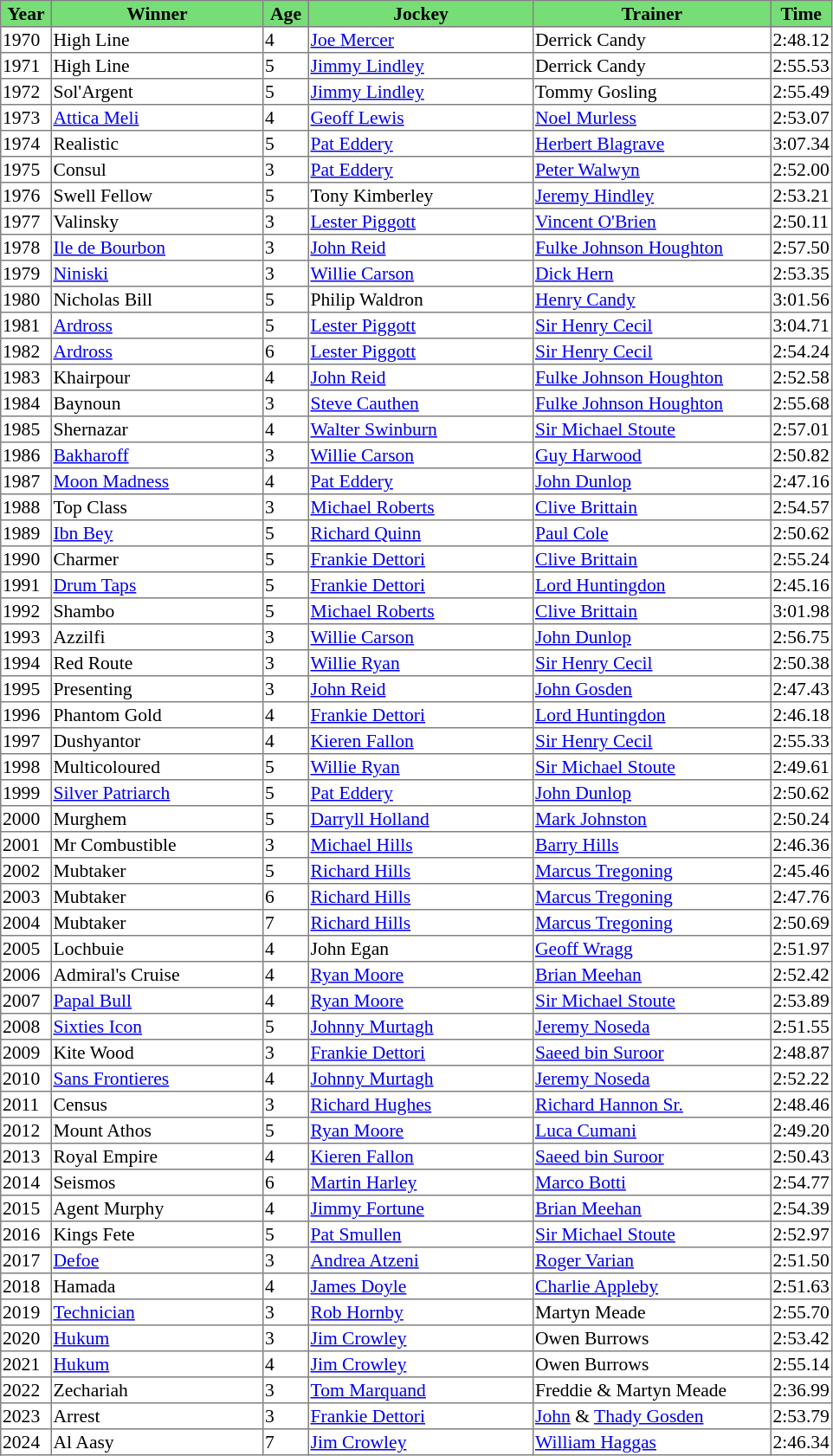<table class = "sortable" | border="1" style="border-collapse: collapse; font-size:90%">
<tr bgcolor="#77dd77" align="center">
<th width="36px"><strong>Year</strong><br></th>
<th width="160px"><strong>Winner</strong><br></th>
<th width="32px"><strong>Age</strong><br></th>
<th width="170px"><strong>Jockey</strong><br></th>
<th width="180px"><strong>Trainer</strong><br></th>
<th><strong>Time</strong><br></th>
</tr>
<tr>
<td>1970</td>
<td>High Line</td>
<td>4</td>
<td><a href='#'>Joe Mercer</a></td>
<td>Derrick Candy</td>
<td>2:48.12</td>
</tr>
<tr>
<td>1971</td>
<td>High Line</td>
<td>5</td>
<td><a href='#'>Jimmy Lindley</a></td>
<td>Derrick Candy</td>
<td>2:55.53</td>
</tr>
<tr>
<td>1972</td>
<td>Sol'Argent</td>
<td>5</td>
<td><a href='#'>Jimmy Lindley</a></td>
<td>Tommy Gosling</td>
<td>2:55.49</td>
</tr>
<tr>
<td>1973</td>
<td><a href='#'>Attica Meli</a></td>
<td>4</td>
<td><a href='#'>Geoff Lewis</a></td>
<td><a href='#'>Noel Murless</a></td>
<td>2:53.07</td>
</tr>
<tr>
<td>1974</td>
<td>Realistic</td>
<td>5</td>
<td><a href='#'>Pat Eddery</a></td>
<td><a href='#'>Herbert Blagrave</a></td>
<td>3:07.34</td>
</tr>
<tr>
<td>1975</td>
<td>Consul</td>
<td>3</td>
<td><a href='#'>Pat Eddery</a></td>
<td><a href='#'>Peter Walwyn</a></td>
<td>2:52.00</td>
</tr>
<tr>
<td>1976</td>
<td>Swell Fellow</td>
<td>5</td>
<td>Tony Kimberley</td>
<td><a href='#'>Jeremy Hindley</a></td>
<td>2:53.21</td>
</tr>
<tr>
<td>1977</td>
<td>Valinsky</td>
<td>3</td>
<td><a href='#'>Lester Piggott</a></td>
<td><a href='#'>Vincent O'Brien</a></td>
<td>2:50.11</td>
</tr>
<tr>
<td>1978</td>
<td><a href='#'>Ile de Bourbon</a></td>
<td>3</td>
<td><a href='#'>John Reid</a></td>
<td><a href='#'>Fulke Johnson Houghton</a></td>
<td>2:57.50</td>
</tr>
<tr>
<td>1979</td>
<td><a href='#'>Niniski</a></td>
<td>3</td>
<td><a href='#'>Willie Carson</a></td>
<td><a href='#'>Dick Hern</a></td>
<td>2:53.35</td>
</tr>
<tr>
<td>1980</td>
<td>Nicholas Bill</td>
<td>5</td>
<td>Philip Waldron</td>
<td><a href='#'>Henry Candy</a></td>
<td>3:01.56</td>
</tr>
<tr>
<td>1981</td>
<td><a href='#'>Ardross</a></td>
<td>5</td>
<td><a href='#'>Lester Piggott</a></td>
<td><a href='#'>Sir Henry Cecil</a></td>
<td>3:04.71</td>
</tr>
<tr>
<td>1982</td>
<td><a href='#'>Ardross</a></td>
<td>6</td>
<td><a href='#'>Lester Piggott</a></td>
<td><a href='#'>Sir Henry Cecil</a></td>
<td>2:54.24</td>
</tr>
<tr>
<td>1983</td>
<td>Khairpour</td>
<td>4</td>
<td><a href='#'>John Reid</a></td>
<td><a href='#'>Fulke Johnson Houghton</a></td>
<td>2:52.58</td>
</tr>
<tr>
<td>1984</td>
<td>Baynoun</td>
<td>3</td>
<td><a href='#'>Steve Cauthen</a></td>
<td><a href='#'>Fulke Johnson Houghton</a></td>
<td>2:55.68</td>
</tr>
<tr>
<td>1985</td>
<td>Shernazar</td>
<td>4</td>
<td><a href='#'>Walter Swinburn</a></td>
<td><a href='#'>Sir Michael Stoute</a></td>
<td>2:57.01</td>
</tr>
<tr>
<td>1986</td>
<td><a href='#'>Bakharoff</a></td>
<td>3</td>
<td><a href='#'>Willie Carson</a></td>
<td><a href='#'>Guy Harwood</a></td>
<td>2:50.82</td>
</tr>
<tr>
<td>1987</td>
<td><a href='#'>Moon Madness</a></td>
<td>4</td>
<td><a href='#'>Pat Eddery</a></td>
<td><a href='#'>John Dunlop</a></td>
<td>2:47.16</td>
</tr>
<tr>
<td>1988</td>
<td>Top Class</td>
<td>3</td>
<td><a href='#'>Michael Roberts</a></td>
<td><a href='#'>Clive Brittain</a></td>
<td>2:54.57</td>
</tr>
<tr>
<td>1989</td>
<td><a href='#'>Ibn Bey</a></td>
<td>5</td>
<td><a href='#'>Richard Quinn</a></td>
<td><a href='#'>Paul Cole</a></td>
<td>2:50.62</td>
</tr>
<tr>
<td>1990</td>
<td>Charmer</td>
<td>5</td>
<td><a href='#'>Frankie Dettori</a></td>
<td><a href='#'>Clive Brittain</a></td>
<td>2:55.24</td>
</tr>
<tr>
<td>1991</td>
<td><a href='#'>Drum Taps</a></td>
<td>5</td>
<td><a href='#'>Frankie Dettori</a></td>
<td><a href='#'>Lord Huntingdon</a></td>
<td>2:45.16</td>
</tr>
<tr>
<td>1992</td>
<td>Shambo</td>
<td>5</td>
<td><a href='#'>Michael Roberts</a></td>
<td><a href='#'>Clive Brittain</a></td>
<td>3:01.98</td>
</tr>
<tr>
<td>1993</td>
<td>Azzilfi</td>
<td>3</td>
<td><a href='#'>Willie Carson</a></td>
<td><a href='#'>John Dunlop</a></td>
<td>2:56.75</td>
</tr>
<tr>
<td>1994</td>
<td>Red Route</td>
<td>3</td>
<td><a href='#'>Willie Ryan</a></td>
<td><a href='#'>Sir Henry Cecil</a></td>
<td>2:50.38</td>
</tr>
<tr>
<td>1995</td>
<td>Presenting</td>
<td>3</td>
<td><a href='#'>John Reid</a></td>
<td><a href='#'>John Gosden</a></td>
<td>2:47.43</td>
</tr>
<tr>
<td>1996</td>
<td>Phantom Gold</td>
<td>4</td>
<td><a href='#'>Frankie Dettori</a></td>
<td><a href='#'>Lord Huntingdon</a></td>
<td>2:46.18</td>
</tr>
<tr>
<td>1997</td>
<td>Dushyantor</td>
<td>4</td>
<td><a href='#'>Kieren Fallon</a></td>
<td><a href='#'>Sir Henry Cecil</a></td>
<td>2:55.33</td>
</tr>
<tr>
<td>1998</td>
<td>Multicoloured</td>
<td>5</td>
<td><a href='#'>Willie Ryan</a></td>
<td><a href='#'>Sir Michael Stoute</a></td>
<td>2:49.61</td>
</tr>
<tr>
<td>1999</td>
<td><a href='#'>Silver Patriarch</a></td>
<td>5</td>
<td><a href='#'>Pat Eddery</a></td>
<td><a href='#'>John Dunlop</a></td>
<td>2:50.62</td>
</tr>
<tr>
<td>2000</td>
<td>Murghem</td>
<td>5</td>
<td><a href='#'>Darryll Holland</a></td>
<td><a href='#'>Mark Johnston</a></td>
<td>2:50.24</td>
</tr>
<tr>
<td>2001</td>
<td>Mr Combustible</td>
<td>3</td>
<td><a href='#'>Michael Hills</a></td>
<td><a href='#'>Barry Hills</a></td>
<td>2:46.36</td>
</tr>
<tr>
<td>2002</td>
<td>Mubtaker</td>
<td>5</td>
<td><a href='#'>Richard Hills</a></td>
<td><a href='#'>Marcus Tregoning</a></td>
<td>2:45.46</td>
</tr>
<tr>
<td>2003</td>
<td>Mubtaker</td>
<td>6</td>
<td><a href='#'>Richard Hills</a></td>
<td><a href='#'>Marcus Tregoning</a></td>
<td>2:47.76</td>
</tr>
<tr>
<td>2004</td>
<td>Mubtaker</td>
<td>7</td>
<td><a href='#'>Richard Hills</a></td>
<td><a href='#'>Marcus Tregoning</a></td>
<td>2:50.69</td>
</tr>
<tr>
<td>2005</td>
<td>Lochbuie</td>
<td>4</td>
<td>John Egan</td>
<td><a href='#'>Geoff Wragg</a></td>
<td>2:51.97</td>
</tr>
<tr>
<td>2006</td>
<td>Admiral's Cruise</td>
<td>4</td>
<td><a href='#'>Ryan Moore</a></td>
<td><a href='#'>Brian Meehan</a></td>
<td>2:52.42</td>
</tr>
<tr>
<td>2007</td>
<td><a href='#'>Papal Bull</a></td>
<td>4</td>
<td><a href='#'>Ryan Moore</a></td>
<td><a href='#'>Sir Michael Stoute</a></td>
<td>2:53.89</td>
</tr>
<tr>
<td>2008</td>
<td><a href='#'>Sixties Icon</a></td>
<td>5</td>
<td><a href='#'>Johnny Murtagh</a></td>
<td><a href='#'>Jeremy Noseda</a></td>
<td>2:51.55</td>
</tr>
<tr>
<td>2009</td>
<td>Kite Wood</td>
<td>3</td>
<td><a href='#'>Frankie Dettori</a></td>
<td><a href='#'>Saeed bin Suroor</a></td>
<td>2:48.87</td>
</tr>
<tr>
<td>2010</td>
<td><a href='#'>Sans Frontieres</a></td>
<td>4</td>
<td><a href='#'>Johnny Murtagh</a></td>
<td><a href='#'>Jeremy Noseda</a></td>
<td>2:52.22</td>
</tr>
<tr>
<td>2011</td>
<td>Census</td>
<td>3</td>
<td><a href='#'>Richard Hughes</a></td>
<td><a href='#'>Richard Hannon Sr.</a></td>
<td>2:48.46</td>
</tr>
<tr>
<td>2012</td>
<td>Mount Athos</td>
<td>5</td>
<td><a href='#'>Ryan Moore</a></td>
<td><a href='#'>Luca Cumani</a></td>
<td>2:49.20</td>
</tr>
<tr>
<td>2013</td>
<td>Royal Empire</td>
<td>4</td>
<td><a href='#'>Kieren Fallon</a></td>
<td><a href='#'>Saeed bin Suroor</a></td>
<td>2:50.43</td>
</tr>
<tr>
<td>2014</td>
<td>Seismos</td>
<td>6</td>
<td><a href='#'>Martin Harley</a></td>
<td><a href='#'>Marco Botti</a></td>
<td>2:54.77</td>
</tr>
<tr>
<td>2015</td>
<td>Agent Murphy</td>
<td>4</td>
<td><a href='#'>Jimmy Fortune</a></td>
<td><a href='#'>Brian Meehan</a></td>
<td>2:54.39</td>
</tr>
<tr>
<td>2016</td>
<td>Kings Fete</td>
<td>5</td>
<td><a href='#'>Pat Smullen</a></td>
<td><a href='#'>Sir Michael Stoute</a></td>
<td>2:52.97</td>
</tr>
<tr>
<td>2017</td>
<td><a href='#'>Defoe</a></td>
<td>3</td>
<td><a href='#'>Andrea Atzeni</a></td>
<td><a href='#'>Roger Varian</a></td>
<td>2:51.50</td>
</tr>
<tr>
<td>2018</td>
<td>Hamada</td>
<td>4</td>
<td><a href='#'>James Doyle</a></td>
<td><a href='#'>Charlie Appleby</a></td>
<td>2:51.63</td>
</tr>
<tr>
<td>2019</td>
<td><a href='#'>Technician</a></td>
<td>3</td>
<td><a href='#'>Rob Hornby</a></td>
<td>Martyn Meade</td>
<td>2:55.70</td>
</tr>
<tr>
<td>2020</td>
<td><a href='#'>Hukum</a></td>
<td>3</td>
<td><a href='#'>Jim Crowley</a></td>
<td>Owen Burrows</td>
<td>2:53.42</td>
</tr>
<tr>
<td>2021</td>
<td><a href='#'>Hukum</a></td>
<td>4</td>
<td><a href='#'>Jim Crowley</a></td>
<td>Owen Burrows</td>
<td>2:55.14</td>
</tr>
<tr>
<td>2022</td>
<td>Zechariah</td>
<td>3</td>
<td><a href='#'>Tom Marquand</a></td>
<td>Freddie & Martyn Meade</td>
<td>2:36.99</td>
</tr>
<tr>
<td>2023</td>
<td>Arrest</td>
<td>3</td>
<td><a href='#'>Frankie Dettori</a></td>
<td><a href='#'>John</a> & <a href='#'>Thady Gosden</a></td>
<td>2:53.79</td>
</tr>
<tr>
<td>2024</td>
<td>Al Aasy</td>
<td>7</td>
<td><a href='#'>Jim Crowley</a></td>
<td><a href='#'>William Haggas</a></td>
<td>2:46.34</td>
</tr>
</table>
